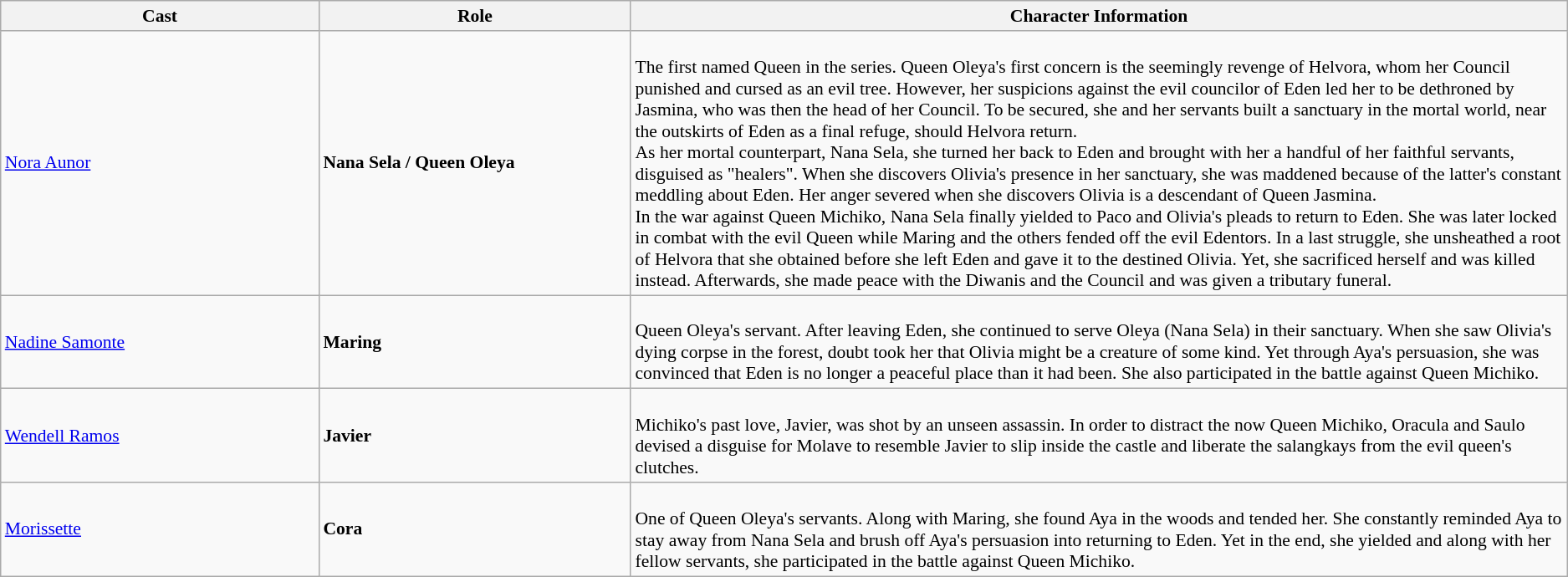<table class="wikitable" style="font-size:90%;">
<tr>
<th width="5%">Cast</th>
<th width="5%">Role</th>
<th width="15%">Character Information</th>
</tr>
<tr>
<td><a href='#'>Nora Aunor</a></td>
<td><strong>Nana Sela / Queen Oleya</strong></td>
<td><br>The first named Queen in the series. Queen Oleya's first concern is the seemingly revenge of Helvora, whom her Council punished and cursed as an evil tree. However, her suspicions against the evil councilor of Eden led her to be dethroned by Jasmina, who was then the head of her Council. To be secured, she and her servants built a sanctuary in the mortal world, near the outskirts of Eden as a final refuge, should Helvora return.<br>As her mortal counterpart, Nana Sela, she turned her back to Eden and brought with her a handful of her faithful servants, disguised as "healers". When she discovers Olivia's presence in her sanctuary, she was maddened because of the latter's constant meddling about Eden. Her anger severed when she discovers Olivia is a descendant of Queen Jasmina.<br>In the war against Queen Michiko, Nana Sela finally yielded to Paco and Olivia's pleads to return to Eden. She was later locked in combat with the evil Queen while Maring and the others fended off the evil Edentors. In a last struggle, she unsheathed a root of Helvora that she obtained before she left Eden and gave it to the destined Olivia. Yet, she sacrificed herself and was killed instead. Afterwards, she made peace with the Diwanis and the Council and was given a tributary funeral.</td>
</tr>
<tr>
<td><a href='#'>Nadine Samonte</a></td>
<td><strong>Maring</strong></td>
<td><br>Queen Oleya's servant. After leaving Eden, she continued to serve Oleya (Nana Sela) in their sanctuary. When she saw Olivia's dying corpse in the forest, doubt took her that Olivia might be a creature of some kind. Yet through Aya's persuasion, she was convinced that Eden is no longer a peaceful place than it had been. She also participated in the battle against Queen Michiko.</td>
</tr>
<tr>
<td><a href='#'>Wendell Ramos</a></td>
<td><strong>Javier</strong></td>
<td><br>Michiko's past love, Javier, was shot by an unseen assassin. In order to distract the now Queen Michiko, Oracula and Saulo devised a disguise for Molave to resemble Javier to slip inside the castle and liberate the salangkays from the evil queen's clutches.</td>
</tr>
<tr>
<td><a href='#'>Morissette</a></td>
<td><strong>Cora</strong></td>
<td><br>One of Queen Oleya's servants. Along with Maring, she found Aya in the woods and tended her. She constantly reminded Aya to stay away from Nana Sela and brush off Aya's persuasion into returning to Eden. Yet in the end, she yielded and along with her fellow servants, she participated in the battle against Queen Michiko.</td>
</tr>
</table>
